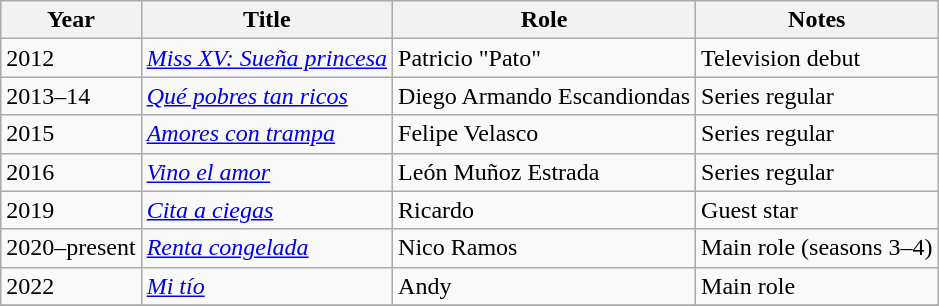<table class="wikitable sortable">
<tr>
<th>Year</th>
<th>Title</th>
<th>Role</th>
<th>Notes</th>
</tr>
<tr>
<td>2012</td>
<td><em><a href='#'>Miss XV: Sueña princesa</a></em></td>
<td>Patricio "Pato"</td>
<td>Television debut</td>
</tr>
<tr>
<td>2013–14</td>
<td><em><a href='#'>Qué pobres tan ricos</a></em></td>
<td>Diego Armando Escandiondas</td>
<td>Series regular</td>
</tr>
<tr>
<td>2015</td>
<td><em><a href='#'>Amores con trampa</a></em></td>
<td>Felipe Velasco</td>
<td>Series regular</td>
</tr>
<tr>
<td>2016</td>
<td><em><a href='#'>Vino el amor</a></em></td>
<td>León Muñoz Estrada</td>
<td>Series regular</td>
</tr>
<tr>
<td>2019</td>
<td><em><a href='#'>Cita a ciegas</a></em></td>
<td>Ricardo</td>
<td>Guest star</td>
</tr>
<tr>
<td>2020–present</td>
<td><em><a href='#'>Renta congelada</a></em></td>
<td>Nico Ramos</td>
<td>Main role (seasons 3–4)</td>
</tr>
<tr>
<td>2022</td>
<td><em><a href='#'>Mi tío</a></em></td>
<td>Andy</td>
<td>Main role</td>
</tr>
<tr>
</tr>
</table>
